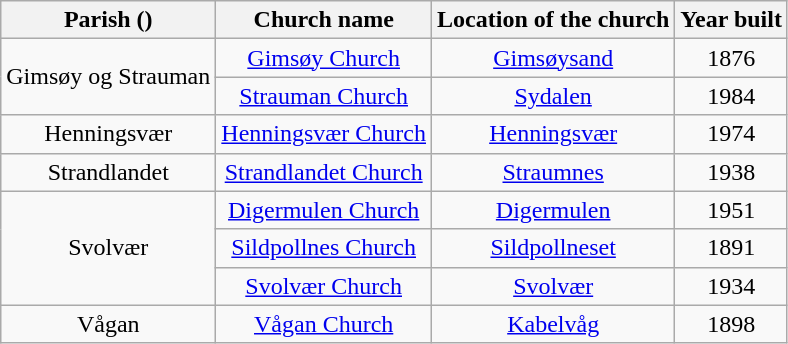<table class="wikitable" style="text-align:center">
<tr>
<th>Parish ()</th>
<th>Church name</th>
<th>Location of the church</th>
<th>Year built</th>
</tr>
<tr>
<td rowspan="2">Gimsøy og Strauman</td>
<td><a href='#'>Gimsøy Church</a></td>
<td><a href='#'>Gimsøysand</a></td>
<td>1876</td>
</tr>
<tr>
<td><a href='#'>Strauman Church</a></td>
<td><a href='#'>Sydalen</a></td>
<td>1984</td>
</tr>
<tr>
<td>Henningsvær</td>
<td><a href='#'>Henningsvær Church</a></td>
<td><a href='#'>Henningsvær</a></td>
<td>1974</td>
</tr>
<tr>
<td>Strandlandet</td>
<td><a href='#'>Strandlandet Church</a></td>
<td><a href='#'>Straumnes</a></td>
<td>1938</td>
</tr>
<tr>
<td rowspan="3">Svolvær</td>
<td><a href='#'>Digermulen Church</a></td>
<td><a href='#'>Digermulen</a></td>
<td>1951</td>
</tr>
<tr>
<td><a href='#'>Sildpollnes Church</a></td>
<td><a href='#'>Sildpollneset</a></td>
<td>1891</td>
</tr>
<tr>
<td><a href='#'>Svolvær Church</a></td>
<td><a href='#'>Svolvær</a></td>
<td>1934</td>
</tr>
<tr>
<td>Vågan</td>
<td><a href='#'>Vågan Church</a></td>
<td><a href='#'>Kabelvåg</a></td>
<td>1898</td>
</tr>
</table>
